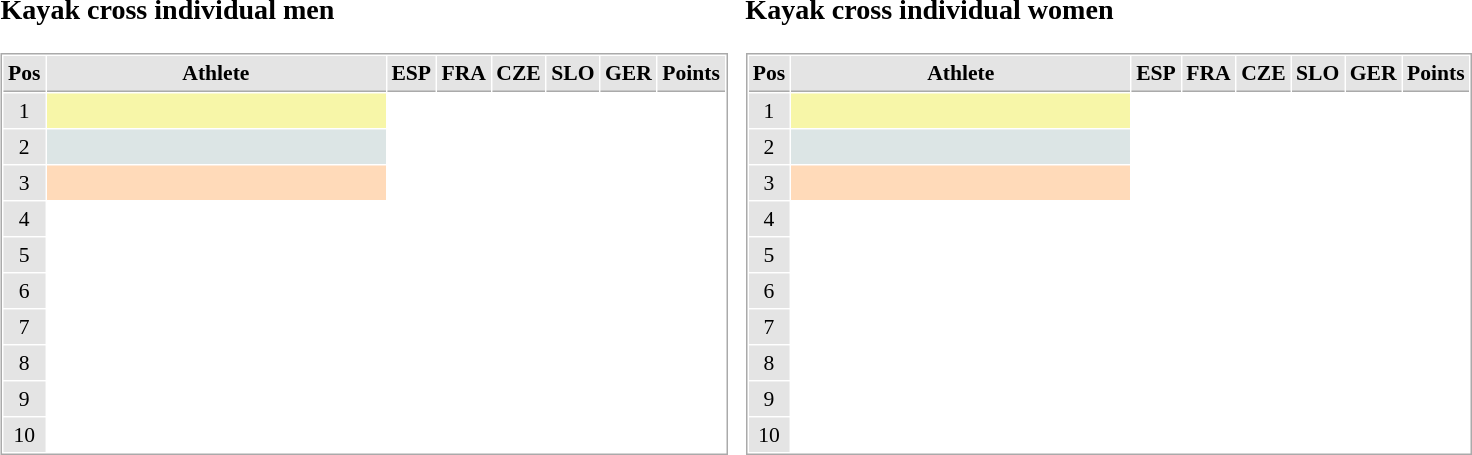<table border="0" cellspacing="10">
<tr>
<td><br><h3>Kayak cross individual men</h3><table cellspacing="1" cellpadding="3" style="border:1px solid #AAAAAA;font-size:90%">
<tr bgcolor="#E4E4E4">
<th style="border-bottom:1px solid #AAAAAA" width=10>Pos</th>
<th style="border-bottom:1px solid #AAAAAA" width=220>Athlete</th>
<th style="border-bottom:1px solid #AAAAAA" width=20>ESP</th>
<th style="border-bottom:1px solid #AAAAAA" width=20>FRA</th>
<th style="border-bottom:1px solid #AAAAAA" width=20>CZE</th>
<th style="border-bottom:1px solid #AAAAAA" width=20>SLO</th>
<th style="border-bottom:1px solid #AAAAAA" width=20>GER</th>
<th style="border-bottom:1px solid #AAAAAA" width=20>Points</th>
</tr>
<tr align="center">
<td style="background:#E4E4E4;">1</td>
<td align="left" style="background:#F7F6A8;"></td>
<td></td>
<td></td>
<td></td>
<td></td>
<td></td>
<td></td>
</tr>
<tr align="center">
<td style="background:#E4E4E4;">2</td>
<td align="left" style="background:#DCE5E5;"></td>
<td></td>
<td></td>
<td></td>
<td></td>
<td></td>
<td></td>
</tr>
<tr align="center">
<td style="background:#E4E4E4;">3</td>
<td align="left" style="background:#FFDAB9;"></td>
<td></td>
<td></td>
<td></td>
<td></td>
<td></td>
<td></td>
</tr>
<tr align="center">
<td style="background:#E4E4E4;">4</td>
<td align="left"></td>
<td></td>
<td></td>
<td></td>
<td></td>
<td></td>
<td></td>
</tr>
<tr align="center">
<td style="background:#E4E4E4;">5</td>
<td align="left"></td>
<td></td>
<td></td>
<td></td>
<td></td>
<td></td>
<td></td>
</tr>
<tr align="center">
<td style="background:#E4E4E4;">6</td>
<td align="left"></td>
<td></td>
<td></td>
<td></td>
<td></td>
<td></td>
<td></td>
</tr>
<tr align="center">
<td style="background:#E4E4E4;">7</td>
<td align="left"></td>
<td></td>
<td></td>
<td></td>
<td></td>
<td></td>
<td></td>
</tr>
<tr align="center">
<td style="background:#E4E4E4;">8</td>
<td align="left"></td>
<td></td>
<td></td>
<td></td>
<td></td>
<td></td>
<td></td>
</tr>
<tr align="center">
<td style="background:#E4E4E4;">9</td>
<td align="left"></td>
<td></td>
<td></td>
<td></td>
<td></td>
<td></td>
<td></td>
</tr>
<tr align="center">
<td style="background:#E4E4E4;">10</td>
<td align="left"></td>
<td></td>
<td></td>
<td></td>
<td></td>
<td></td>
<td></td>
</tr>
</table>
</td>
<td><br><h3>Kayak cross individual women</h3><table cellspacing="1" cellpadding="3" style="border:1px solid #AAAAAA;font-size:90%">
<tr bgcolor="#E4E4E4">
<th style="border-bottom:1px solid #AAAAAA" width=10>Pos</th>
<th style="border-bottom:1px solid #AAAAAA" width=220>Athlete</th>
<th style="border-bottom:1px solid #AAAAAA" width=20>ESP</th>
<th style="border-bottom:1px solid #AAAAAA" width=20>FRA</th>
<th style="border-bottom:1px solid #AAAAAA" width=20>CZE</th>
<th style="border-bottom:1px solid #AAAAAA" width=20>SLO</th>
<th style="border-bottom:1px solid #AAAAAA" width=20>GER</th>
<th style="border-bottom:1px solid #AAAAAA" width=20>Points</th>
</tr>
<tr align="center">
<td style="background:#E4E4E4;">1</td>
<td align="left" style="background:#F7F6A8;"></td>
<td></td>
<td></td>
<td></td>
<td></td>
<td></td>
<td></td>
</tr>
<tr align="center">
<td style="background:#E4E4E4;">2</td>
<td align="left" style="background:#DCE5E5;"></td>
<td></td>
<td></td>
<td></td>
<td></td>
<td></td>
<td></td>
</tr>
<tr align="center">
<td style="background:#E4E4E4;">3</td>
<td align="left" style="background:#FFDAB9;"></td>
<td></td>
<td></td>
<td></td>
<td></td>
<td></td>
<td></td>
</tr>
<tr align="center">
<td style="background:#E4E4E4;">4</td>
<td align="left"></td>
<td></td>
<td></td>
<td></td>
<td></td>
<td></td>
<td></td>
</tr>
<tr align="center">
<td style="background:#E4E4E4;">5</td>
<td align="left"></td>
<td></td>
<td></td>
<td></td>
<td></td>
<td></td>
<td></td>
</tr>
<tr align="center">
<td style="background:#E4E4E4;">6</td>
<td align="left"></td>
<td></td>
<td></td>
<td></td>
<td></td>
<td></td>
<td></td>
</tr>
<tr align="center">
<td style="background:#E4E4E4;">7</td>
<td align="left"></td>
<td></td>
<td></td>
<td></td>
<td></td>
<td></td>
<td></td>
</tr>
<tr align="center">
<td style="background:#E4E4E4;">8</td>
<td align="left"></td>
<td></td>
<td></td>
<td></td>
<td></td>
<td></td>
<td></td>
</tr>
<tr align="center">
<td style="background:#E4E4E4;">9</td>
<td align="left"></td>
<td></td>
<td></td>
<td></td>
<td></td>
<td></td>
<td></td>
</tr>
<tr align="center">
<td style="background:#E4E4E4;">10</td>
<td align="left"></td>
<td></td>
<td></td>
<td></td>
<td></td>
<td></td>
<td></td>
</tr>
</table>
</td>
</tr>
</table>
